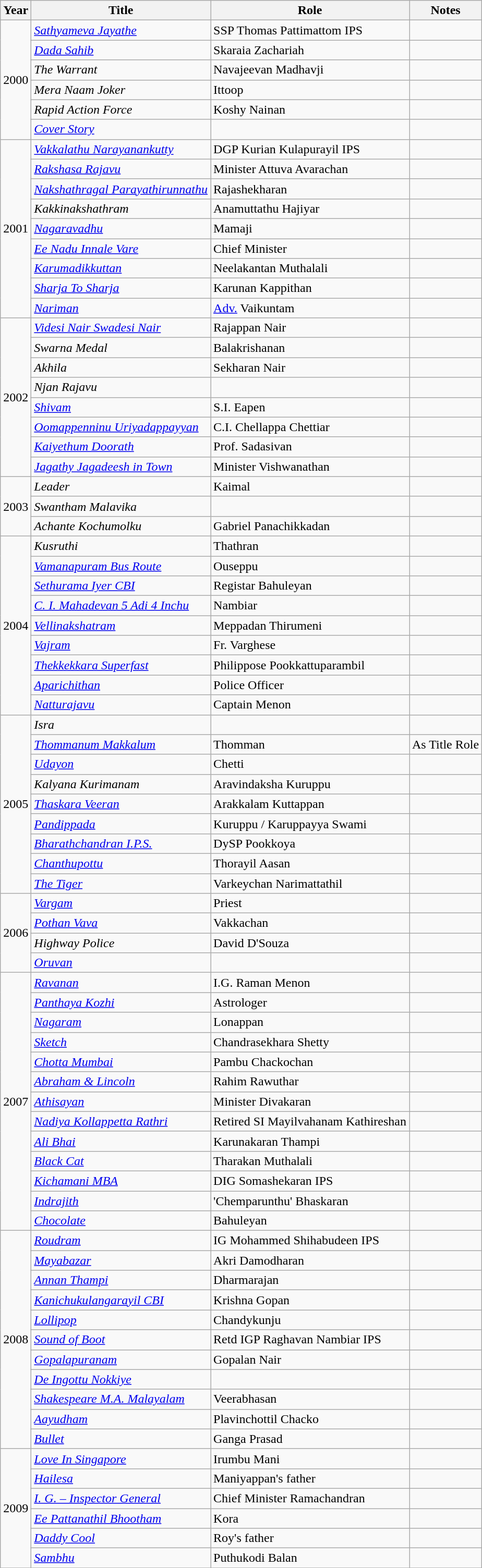<table class="wikitable sortable">
<tr>
<th>Year</th>
<th>Title</th>
<th>Role</th>
<th class="unsortable">Notes</th>
</tr>
<tr>
<td rowspan=6>2000</td>
<td><em><a href='#'>Sathyameva Jayathe</a></em></td>
<td>SSP Thomas Pattimattom IPS</td>
<td></td>
</tr>
<tr>
<td><em><a href='#'>Dada Sahib</a></em></td>
<td>Skaraia Zachariah</td>
<td></td>
</tr>
<tr>
<td><em>The Warrant</em></td>
<td>Navajeevan Madhavji</td>
<td></td>
</tr>
<tr>
<td><em>Mera Naam Joker</em></td>
<td>Ittoop</td>
<td></td>
</tr>
<tr>
<td><em>Rapid Action Force</em></td>
<td>Koshy Nainan</td>
<td></td>
</tr>
<tr>
<td><em><a href='#'>Cover Story</a></em></td>
<td></td>
<td></td>
</tr>
<tr>
<td rowspan=9>2001</td>
<td><em><a href='#'>Vakkalathu Narayanankutty</a></em></td>
<td>DGP Kurian Kulapurayil IPS</td>
<td></td>
</tr>
<tr>
<td><em><a href='#'>Rakshasa Rajavu</a></em></td>
<td>Minister Attuva Avarachan</td>
<td></td>
</tr>
<tr>
<td><em><a href='#'>Nakshathragal Parayathirunnathu</a></em></td>
<td>Rajashekharan</td>
<td></td>
</tr>
<tr>
<td><em>Kakkinakshathram</em></td>
<td>Anamuttathu Hajiyar</td>
<td></td>
</tr>
<tr>
<td><em><a href='#'>Nagaravadhu</a></em></td>
<td>Mamaji</td>
<td></td>
</tr>
<tr>
<td><em><a href='#'>Ee Nadu Innale Vare</a></em></td>
<td>Chief Minister</td>
<td></td>
</tr>
<tr>
<td><em><a href='#'>Karumadikkuttan</a></em></td>
<td>Neelakantan Muthalali</td>
<td></td>
</tr>
<tr>
<td><em><a href='#'>Sharja To Sharja</a></em></td>
<td>Karunan Kappithan</td>
<td></td>
</tr>
<tr>
<td><em><a href='#'>Nariman</a></em></td>
<td><a href='#'>Adv.</a> Vaikuntam</td>
<td></td>
</tr>
<tr>
<td rowspan=8>2002</td>
<td><em><a href='#'>Videsi Nair Swadesi Nair</a></em></td>
<td>Rajappan Nair</td>
<td></td>
</tr>
<tr>
<td><em>Swarna Medal</em></td>
<td>Balakrishanan</td>
<td></td>
</tr>
<tr>
<td><em>Akhila</em></td>
<td>Sekharan Nair</td>
<td></td>
</tr>
<tr>
<td><em>Njan Rajavu</em></td>
<td></td>
<td></td>
</tr>
<tr>
<td><em><a href='#'>Shivam</a></em></td>
<td>S.I. Eapen</td>
<td></td>
</tr>
<tr>
<td><em><a href='#'>Oomappenninu Uriyadappayyan</a></em></td>
<td>C.I. Chellappa Chettiar</td>
<td></td>
</tr>
<tr>
<td><em><a href='#'>Kaiyethum Doorath</a></em></td>
<td>Prof. Sadasivan</td>
<td></td>
</tr>
<tr>
<td><em><a href='#'>Jagathy Jagadeesh in Town</a></em></td>
<td>Minister Vishwanathan</td>
<td></td>
</tr>
<tr>
<td rowspan=3>2003</td>
<td><em>Leader</em></td>
<td>Kaimal</td>
<td></td>
</tr>
<tr>
<td><em>Swantham Malavika</em></td>
<td></td>
<td></td>
</tr>
<tr>
<td><em>Achante Kochumolku</em></td>
<td>Gabriel Panachikkadan</td>
<td></td>
</tr>
<tr>
<td rowspan=9>2004</td>
<td><em>Kusruthi</em></td>
<td>Thathran</td>
<td></td>
</tr>
<tr>
<td><em><a href='#'>Vamanapuram Bus Route</a></em></td>
<td>Ouseppu</td>
<td></td>
</tr>
<tr>
<td><em><a href='#'>Sethurama Iyer CBI</a></em></td>
<td>Registar Bahuleyan</td>
<td></td>
</tr>
<tr>
<td><em><a href='#'>C. I. Mahadevan 5 Adi 4 Inchu</a></em></td>
<td>Nambiar</td>
<td></td>
</tr>
<tr>
<td><em><a href='#'>Vellinakshatram</a></em></td>
<td>Meppadan Thirumeni</td>
<td></td>
</tr>
<tr>
<td><em><a href='#'>Vajram</a></em></td>
<td>Fr. Varghese</td>
<td></td>
</tr>
<tr>
<td><em><a href='#'>Thekkekkara Superfast</a></em></td>
<td>Philippose Pookkattuparambil</td>
<td></td>
</tr>
<tr>
<td><em><a href='#'>Aparichithan</a></em></td>
<td>Police Officer</td>
<td></td>
</tr>
<tr>
<td><em><a href='#'>Natturajavu</a></em></td>
<td>Captain Menon</td>
<td></td>
</tr>
<tr>
<td rowspan=9>2005</td>
<td><em>Isra</em></td>
<td></td>
<td></td>
</tr>
<tr>
<td><em><a href='#'>Thommanum Makkalum</a></em></td>
<td>Thomman</td>
<td>As Title Role</td>
</tr>
<tr>
<td><em><a href='#'>Udayon</a></em></td>
<td>Chetti</td>
<td></td>
</tr>
<tr>
<td><em>Kalyana Kurimanam</em></td>
<td>Aravindaksha Kuruppu</td>
<td></td>
</tr>
<tr>
<td><em><a href='#'>Thaskara Veeran</a></em></td>
<td>Arakkalam Kuttappan</td>
<td></td>
</tr>
<tr>
<td><em><a href='#'>Pandippada</a></em></td>
<td>Kuruppu / Karuppayya Swami</td>
<td></td>
</tr>
<tr>
<td><em><a href='#'>Bharathchandran I.P.S.</a></em></td>
<td>DySP Pookkoya</td>
<td></td>
</tr>
<tr>
<td><em><a href='#'>Chanthupottu</a></em></td>
<td>Thorayil Aasan</td>
<td></td>
</tr>
<tr>
<td><em><a href='#'>The Tiger</a></em></td>
<td>Varkeychan Narimattathil</td>
<td></td>
</tr>
<tr>
<td rowspan=4>2006</td>
<td><em><a href='#'>Vargam</a></em></td>
<td>Priest</td>
<td></td>
</tr>
<tr>
<td><em><a href='#'>Pothan Vava</a></em></td>
<td>Vakkachan</td>
<td></td>
</tr>
<tr>
<td><em>Highway Police</em></td>
<td>David D'Souza</td>
<td></td>
</tr>
<tr>
<td><em><a href='#'>Oruvan</a></em></td>
<td></td>
<td></td>
</tr>
<tr>
<td rowspan=13>2007</td>
<td><em><a href='#'>Ravanan</a></em></td>
<td>I.G. Raman Menon</td>
<td></td>
</tr>
<tr>
<td><em><a href='#'>Panthaya Kozhi</a></em></td>
<td>Astrologer</td>
<td></td>
</tr>
<tr>
<td><em><a href='#'>Nagaram</a></em></td>
<td>Lonappan</td>
<td></td>
</tr>
<tr>
<td><em><a href='#'>Sketch</a></em></td>
<td>Chandrasekhara Shetty</td>
<td></td>
</tr>
<tr>
<td><em><a href='#'>Chotta Mumbai</a></em></td>
<td>Pambu Chackochan</td>
<td></td>
</tr>
<tr>
<td><em><a href='#'>Abraham & Lincoln</a></em></td>
<td>Rahim Rawuthar</td>
<td></td>
</tr>
<tr>
<td><em><a href='#'>Athisayan</a></em></td>
<td>Minister Divakaran</td>
<td></td>
</tr>
<tr>
<td><em><a href='#'>Nadiya Kollappetta Rathri</a></em></td>
<td>Retired SI Mayilvahanam Kathireshan</td>
<td></td>
</tr>
<tr>
<td><em><a href='#'>Ali Bhai</a></em></td>
<td>Karunakaran Thampi</td>
<td></td>
</tr>
<tr>
<td><em><a href='#'>Black Cat</a></em></td>
<td>Tharakan Muthalali</td>
<td></td>
</tr>
<tr>
<td><em><a href='#'>Kichamani MBA</a></em></td>
<td>DIG Somashekaran IPS</td>
<td></td>
</tr>
<tr>
<td><em><a href='#'>Indrajith</a></em></td>
<td>'Chemparunthu' Bhaskaran</td>
<td></td>
</tr>
<tr>
<td><em><a href='#'>Chocolate</a></em></td>
<td>Bahuleyan</td>
<td></td>
</tr>
<tr>
<td rowspan=11>2008</td>
<td><em><a href='#'>Roudram</a></em></td>
<td>IG Mohammed Shihabudeen IPS</td>
<td></td>
</tr>
<tr>
<td><em><a href='#'>Mayabazar</a></em></td>
<td>Akri Damodharan</td>
<td></td>
</tr>
<tr>
<td><em><a href='#'>Annan Thampi</a></em></td>
<td>Dharmarajan</td>
<td></td>
</tr>
<tr>
<td><em><a href='#'>Kanichukulangarayil CBI</a></em></td>
<td>Krishna Gopan</td>
<td></td>
</tr>
<tr>
<td><em><a href='#'>Lollipop</a></em></td>
<td>Chandykunju</td>
<td></td>
</tr>
<tr>
<td><em><a href='#'>Sound of Boot</a></em></td>
<td>Retd IGP Raghavan Nambiar IPS</td>
<td></td>
</tr>
<tr>
<td><em><a href='#'>Gopalapuranam</a></em></td>
<td>Gopalan Nair</td>
<td></td>
</tr>
<tr>
<td><em><a href='#'>De Ingottu Nokkiye</a></em></td>
<td></td>
<td></td>
</tr>
<tr>
<td><em><a href='#'>Shakespeare M.A. Malayalam</a></em></td>
<td>Veerabhasan</td>
<td></td>
</tr>
<tr>
<td><em><a href='#'>Aayudham</a></em></td>
<td>Plavinchottil Chacko</td>
<td></td>
</tr>
<tr>
<td><em><a href='#'>Bullet</a></em></td>
<td>Ganga Prasad</td>
<td></td>
</tr>
<tr>
<td rowspan=6>2009</td>
<td><em><a href='#'>Love In Singapore</a></em></td>
<td>Irumbu Mani</td>
<td></td>
</tr>
<tr>
<td><em><a href='#'>Hailesa</a></em></td>
<td>Maniyappan's father</td>
<td></td>
</tr>
<tr>
<td><em><a href='#'>I. G. – Inspector General</a></em></td>
<td>Chief Minister Ramachandran</td>
<td></td>
</tr>
<tr>
<td><em><a href='#'>Ee Pattanathil Bhootham</a></em></td>
<td>Kora</td>
<td></td>
</tr>
<tr>
<td><em><a href='#'>Daddy Cool</a></em></td>
<td>Roy's father</td>
<td></td>
</tr>
<tr>
<td><em><a href='#'>Sambhu</a></em></td>
<td>Puthukodi Balan</td>
<td></td>
</tr>
<tr>
</tr>
</table>
